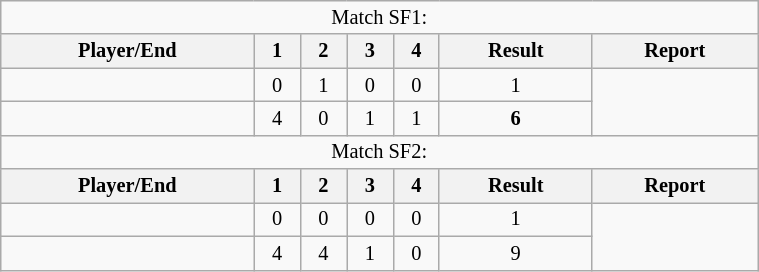<table class="wikitable" style=font-size:85%;text-align:center;width:40%>
<tr>
<td colspan=7>Match SF1:</td>
</tr>
<tr>
<th>Player/End</th>
<th>1</th>
<th>2</th>
<th>3</th>
<th>4</th>
<th>Result</th>
<th>Report</th>
</tr>
<tr>
<td align=left> </td>
<td>0</td>
<td>1</td>
<td>0</td>
<td>0</td>
<td>1</td>
<td rowspan="2"></td>
</tr>
<tr>
<td align=left> <strong></strong></td>
<td>4</td>
<td>0</td>
<td>1</td>
<td>1</td>
<td><strong>6</strong></td>
</tr>
<tr>
<td colspan=7>Match SF2:</td>
</tr>
<tr>
<th>Player/End</th>
<th>1</th>
<th>2</th>
<th>3</th>
<th>4</th>
<th>Result</th>
<th>Report</th>
</tr>
<tr>
<td align=left> </td>
<td>0</td>
<td>0</td>
<td>0</td>
<td>0</td>
<td>1</td>
<td rowspan="2"></td>
</tr>
<tr>
<td align=left> <strong></td>
<td>4</td>
<td>4</td>
<td>1</td>
<td>0</td>
<td></strong>9<strong></td>
</tr>
</table>
